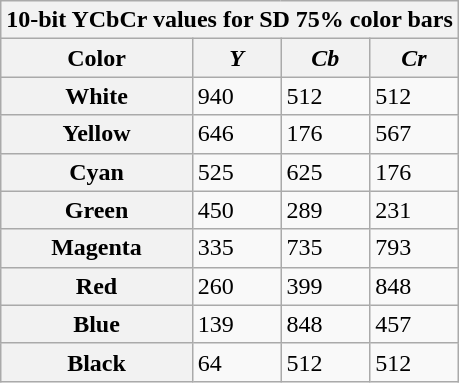<table class="wikitable">
<tr>
<th colspan="4"><strong>10-bit YCbCr values for SD 75% color bars</strong></th>
</tr>
<tr>
<th>Color</th>
<th><strong><em>Y</em></strong></th>
<th><strong><em>Cb</em></strong></th>
<th><strong><em>Cr</em></strong></th>
</tr>
<tr>
<th>White</th>
<td>940</td>
<td>512</td>
<td>512</td>
</tr>
<tr>
<th>Yellow</th>
<td>646</td>
<td>176</td>
<td>567</td>
</tr>
<tr>
<th>Cyan</th>
<td>525</td>
<td>625</td>
<td>176</td>
</tr>
<tr>
<th>Green</th>
<td>450</td>
<td>289</td>
<td>231</td>
</tr>
<tr>
<th>Magenta</th>
<td>335</td>
<td>735</td>
<td>793</td>
</tr>
<tr>
<th>Red</th>
<td>260</td>
<td>399</td>
<td>848</td>
</tr>
<tr>
<th>Blue</th>
<td>139</td>
<td>848</td>
<td>457</td>
</tr>
<tr>
<th>Black</th>
<td>64</td>
<td>512</td>
<td>512</td>
</tr>
</table>
